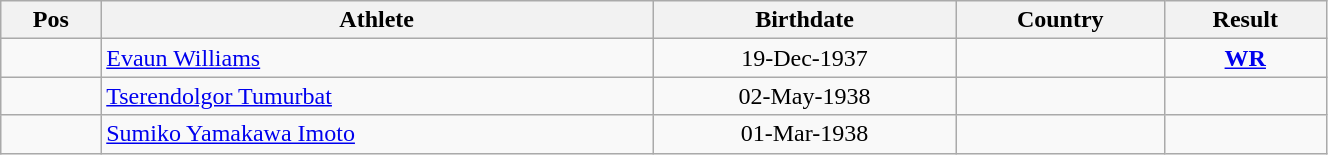<table class="wikitable"  style="text-align:center; width:70%;">
<tr>
<th>Pos</th>
<th>Athlete</th>
<th>Birthdate</th>
<th>Country</th>
<th>Result</th>
</tr>
<tr>
<td align=center></td>
<td align=left><a href='#'>Evaun Williams</a></td>
<td>19-Dec-1937</td>
<td align=left></td>
<td> <strong><a href='#'>WR</a></strong></td>
</tr>
<tr>
<td align=center></td>
<td align=left><a href='#'>Tserendolgor Tumurbat</a></td>
<td>02-May-1938</td>
<td align=left></td>
<td></td>
</tr>
<tr>
<td align=center></td>
<td align=left><a href='#'>Sumiko Yamakawa Imoto</a></td>
<td>01-Mar-1938</td>
<td align=left></td>
<td></td>
</tr>
</table>
